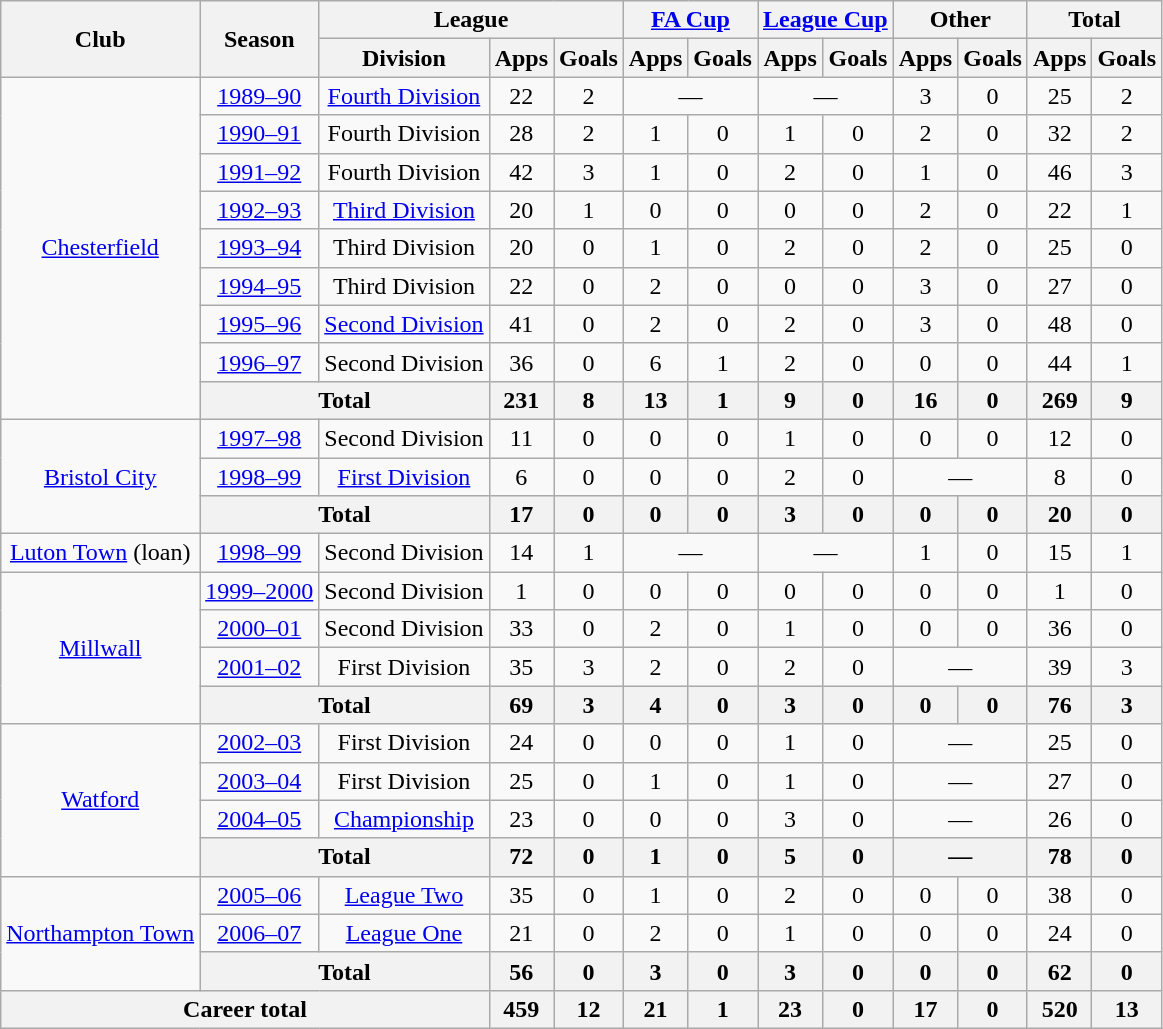<table class=wikitable style=text-align:center>
<tr>
<th rowspan="2">Club</th>
<th rowspan="2">Season</th>
<th colspan="3">League</th>
<th colspan="2"><a href='#'>FA Cup</a></th>
<th colspan="2"><a href='#'>League Cup</a></th>
<th colspan="2">Other</th>
<th colspan="2">Total</th>
</tr>
<tr>
<th>Division</th>
<th>Apps</th>
<th>Goals</th>
<th>Apps</th>
<th>Goals</th>
<th>Apps</th>
<th>Goals</th>
<th>Apps</th>
<th>Goals</th>
<th>Apps</th>
<th>Goals</th>
</tr>
<tr>
<td rowspan="9"><a href='#'>Chesterfield</a></td>
<td><a href='#'>1989–90</a></td>
<td><a href='#'>Fourth Division</a></td>
<td>22</td>
<td>2</td>
<td colspan="2">—</td>
<td colspan="2">—</td>
<td>3</td>
<td>0</td>
<td>25</td>
<td>2</td>
</tr>
<tr>
<td><a href='#'>1990–91</a></td>
<td>Fourth Division</td>
<td>28</td>
<td>2</td>
<td>1</td>
<td>0</td>
<td>1</td>
<td>0</td>
<td>2</td>
<td>0</td>
<td>32</td>
<td>2</td>
</tr>
<tr>
<td><a href='#'>1991–92</a></td>
<td>Fourth Division</td>
<td>42</td>
<td>3</td>
<td>1</td>
<td>0</td>
<td>2</td>
<td>0</td>
<td>1</td>
<td>0</td>
<td>46</td>
<td>3</td>
</tr>
<tr>
<td><a href='#'>1992–93</a></td>
<td><a href='#'>Third Division</a></td>
<td>20</td>
<td>1</td>
<td>0</td>
<td>0</td>
<td>0</td>
<td>0</td>
<td>2</td>
<td>0</td>
<td>22</td>
<td>1</td>
</tr>
<tr>
<td><a href='#'>1993–94</a></td>
<td>Third Division</td>
<td>20</td>
<td>0</td>
<td>1</td>
<td>0</td>
<td>2</td>
<td>0</td>
<td>2</td>
<td>0</td>
<td>25</td>
<td>0</td>
</tr>
<tr>
<td><a href='#'>1994–95</a></td>
<td>Third Division</td>
<td>22</td>
<td>0</td>
<td>2</td>
<td>0</td>
<td>0</td>
<td>0</td>
<td>3</td>
<td>0</td>
<td>27</td>
<td>0</td>
</tr>
<tr>
<td><a href='#'>1995–96</a></td>
<td><a href='#'>Second Division</a></td>
<td>41</td>
<td>0</td>
<td>2</td>
<td>0</td>
<td>2</td>
<td>0</td>
<td>3</td>
<td>0</td>
<td>48</td>
<td>0</td>
</tr>
<tr>
<td><a href='#'>1996–97</a></td>
<td>Second Division</td>
<td>36</td>
<td>0</td>
<td>6</td>
<td>1</td>
<td>2</td>
<td>0</td>
<td>0</td>
<td>0</td>
<td>44</td>
<td>1</td>
</tr>
<tr>
<th colspan="2">Total</th>
<th>231</th>
<th>8</th>
<th>13</th>
<th>1</th>
<th>9</th>
<th>0</th>
<th>16</th>
<th>0</th>
<th>269</th>
<th>9</th>
</tr>
<tr>
<td rowspan="3"><a href='#'>Bristol City</a></td>
<td><a href='#'>1997–98</a></td>
<td>Second Division</td>
<td>11</td>
<td>0</td>
<td>0</td>
<td>0</td>
<td>1</td>
<td>0</td>
<td>0</td>
<td>0</td>
<td>12</td>
<td>0</td>
</tr>
<tr>
<td><a href='#'>1998–99</a></td>
<td><a href='#'>First Division</a></td>
<td>6</td>
<td>0</td>
<td>0</td>
<td>0</td>
<td>2</td>
<td>0</td>
<td colspan="2">—</td>
<td>8</td>
<td>0</td>
</tr>
<tr>
<th colspan="2">Total</th>
<th>17</th>
<th>0</th>
<th>0</th>
<th>0</th>
<th>3</th>
<th>0</th>
<th>0</th>
<th>0</th>
<th>20</th>
<th>0</th>
</tr>
<tr>
<td><a href='#'>Luton Town</a> (loan)</td>
<td><a href='#'>1998–99</a></td>
<td>Second Division</td>
<td>14</td>
<td>1</td>
<td colspan="2">—</td>
<td colspan="2">—</td>
<td>1</td>
<td>0</td>
<td>15</td>
<td>1</td>
</tr>
<tr>
<td rowspan="4"><a href='#'>Millwall</a></td>
<td><a href='#'>1999–2000</a></td>
<td>Second Division</td>
<td>1</td>
<td>0</td>
<td>0</td>
<td>0</td>
<td>0</td>
<td>0</td>
<td>0</td>
<td>0</td>
<td>1</td>
<td>0</td>
</tr>
<tr>
<td><a href='#'>2000–01</a></td>
<td>Second Division</td>
<td>33</td>
<td>0</td>
<td>2</td>
<td>0</td>
<td>1</td>
<td>0</td>
<td>0</td>
<td>0</td>
<td>36</td>
<td>0</td>
</tr>
<tr>
<td><a href='#'>2001–02</a></td>
<td>First Division</td>
<td>35</td>
<td>3</td>
<td>2</td>
<td>0</td>
<td>2</td>
<td>0</td>
<td colspan="2">—</td>
<td>39</td>
<td>3</td>
</tr>
<tr>
<th colspan="2">Total</th>
<th>69</th>
<th>3</th>
<th>4</th>
<th>0</th>
<th>3</th>
<th>0</th>
<th>0</th>
<th>0</th>
<th>76</th>
<th>3</th>
</tr>
<tr>
<td rowspan="4"><a href='#'>Watford</a></td>
<td><a href='#'>2002–03</a></td>
<td>First Division</td>
<td>24</td>
<td>0</td>
<td>0</td>
<td>0</td>
<td>1</td>
<td>0</td>
<td colspan="2">—</td>
<td>25</td>
<td>0</td>
</tr>
<tr>
<td><a href='#'>2003–04</a></td>
<td>First Division</td>
<td>25</td>
<td>0</td>
<td>1</td>
<td>0</td>
<td>1</td>
<td>0</td>
<td colspan="2">—</td>
<td>27</td>
<td>0</td>
</tr>
<tr>
<td><a href='#'>2004–05</a></td>
<td><a href='#'>Championship</a></td>
<td>23</td>
<td>0</td>
<td>0</td>
<td>0</td>
<td>3</td>
<td>0</td>
<td colspan="2">—</td>
<td>26</td>
<td>0</td>
</tr>
<tr>
<th colspan="2">Total</th>
<th>72</th>
<th>0</th>
<th>1</th>
<th>0</th>
<th>5</th>
<th>0</th>
<th colspan="2">—</th>
<th>78</th>
<th>0</th>
</tr>
<tr>
<td rowspan="3"><a href='#'>Northampton Town</a></td>
<td><a href='#'>2005–06</a></td>
<td><a href='#'>League Two</a></td>
<td>35</td>
<td>0</td>
<td>1</td>
<td>0</td>
<td>2</td>
<td>0</td>
<td>0</td>
<td>0</td>
<td>38</td>
<td>0</td>
</tr>
<tr>
<td><a href='#'>2006–07</a></td>
<td><a href='#'>League One</a></td>
<td>21</td>
<td>0</td>
<td>2</td>
<td>0</td>
<td>1</td>
<td>0</td>
<td>0</td>
<td>0</td>
<td>24</td>
<td>0</td>
</tr>
<tr>
<th colspan="2">Total</th>
<th>56</th>
<th>0</th>
<th>3</th>
<th>0</th>
<th>3</th>
<th>0</th>
<th>0</th>
<th>0</th>
<th>62</th>
<th>0</th>
</tr>
<tr>
<th colspan="3">Career total</th>
<th>459</th>
<th>12</th>
<th>21</th>
<th>1</th>
<th>23</th>
<th>0</th>
<th>17</th>
<th>0</th>
<th>520</th>
<th>13</th>
</tr>
</table>
